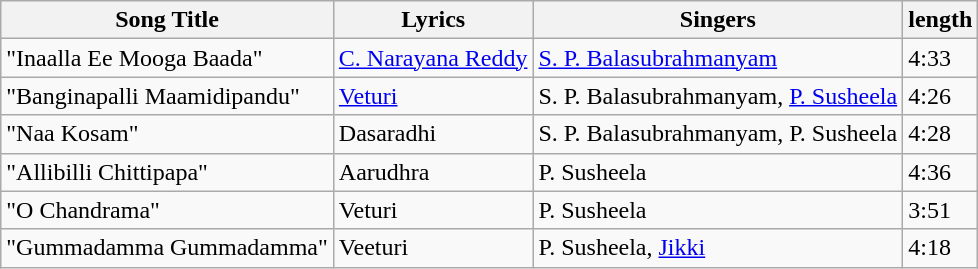<table class="wikitable">
<tr>
<th>Song Title</th>
<th>Lyrics</th>
<th>Singers</th>
<th>length</th>
</tr>
<tr>
<td>"Inaalla Ee Mooga Baada"</td>
<td><a href='#'>C. Narayana Reddy</a></td>
<td><a href='#'>S. P. Balasubrahmanyam</a></td>
<td>4:33</td>
</tr>
<tr>
<td>"Banginapalli Maamidipandu"</td>
<td><a href='#'>Veturi</a></td>
<td>S. P. Balasubrahmanyam, <a href='#'>P. Susheela</a></td>
<td>4:26</td>
</tr>
<tr>
<td>"Naa Kosam"</td>
<td>Dasaradhi</td>
<td>S. P. Balasubrahmanyam, P. Susheela</td>
<td>4:28</td>
</tr>
<tr>
<td>"Allibilli Chittipapa"</td>
<td>Aarudhra</td>
<td>P. Susheela</td>
<td>4:36</td>
</tr>
<tr>
<td>"O Chandrama"</td>
<td>Veturi</td>
<td>P. Susheela</td>
<td>3:51</td>
</tr>
<tr>
<td>"Gummadamma Gummadamma"</td>
<td>Veeturi</td>
<td>P. Susheela, <a href='#'>Jikki</a></td>
<td>4:18</td>
</tr>
</table>
